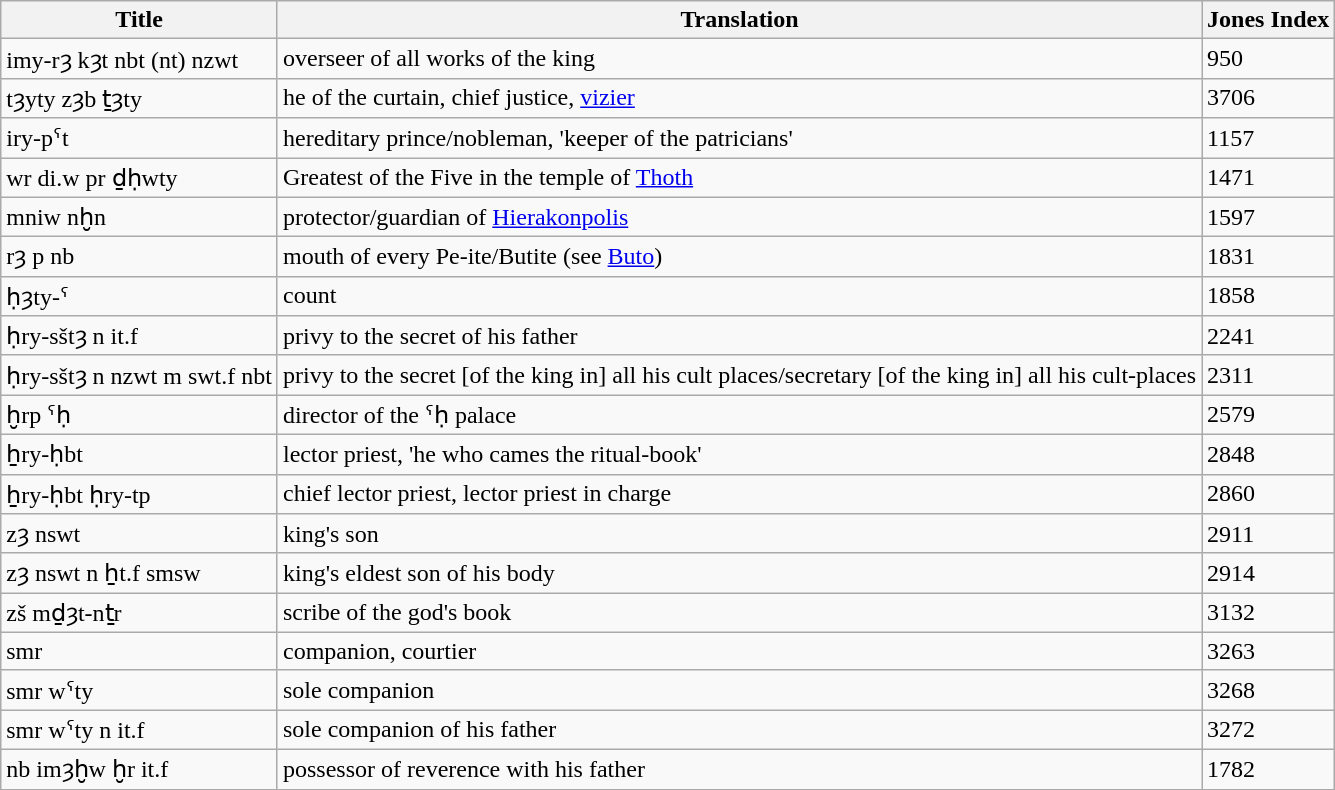<table class="wikitable sortable">
<tr>
<th>Title</th>
<th>Translation</th>
<th>Jones Index</th>
</tr>
<tr>
<td>imy-rȝ kȝt nbt (nt) nzwt</td>
<td>overseer of all works of the king</td>
<td>950</td>
</tr>
<tr>
<td>tȝyty zȝb ṯȝty</td>
<td>he of the curtain, chief justice, <a href='#'>vizier</a></td>
<td>3706</td>
</tr>
<tr>
<td>iry-pˁt</td>
<td>hereditary prince/nobleman, 'keeper of the patricians'</td>
<td>1157</td>
</tr>
<tr>
<td>wr di.w pr ḏḥwty</td>
<td>Greatest of the Five in the temple of <a href='#'>Thoth</a></td>
<td>1471</td>
</tr>
<tr>
<td>mniw nḫn</td>
<td>protector/guardian of <a href='#'>Hierakonpolis</a></td>
<td>1597</td>
</tr>
<tr>
<td>rȝ p nb</td>
<td>mouth of every Pe-ite/Butite (see <a href='#'>Buto</a>)</td>
<td>1831</td>
</tr>
<tr>
<td>ḥȝty-ˁ</td>
<td>count</td>
<td>1858</td>
</tr>
<tr>
<td>ḥry-sštȝ n it.f</td>
<td>privy to the secret of his father</td>
<td>2241</td>
</tr>
<tr>
<td>ḥry-sštȝ n nzwt m swt.f nbt</td>
<td>privy to the secret [of the king in] all his cult places/secretary [of the king in] all his cult-places</td>
<td>2311</td>
</tr>
<tr>
<td>ḫrp ˁḥ</td>
<td>director of the ˁḥ palace</td>
<td>2579</td>
</tr>
<tr>
<td>ẖry-ḥbt</td>
<td>lector priest, 'he who cames the ritual-book'</td>
<td>2848</td>
</tr>
<tr>
<td>ẖry-ḥbt ḥry-tp</td>
<td>chief lector priest, lector priest in charge</td>
<td>2860</td>
</tr>
<tr>
<td>zȝ nswt</td>
<td>king's son</td>
<td>2911</td>
</tr>
<tr>
<td>zȝ nswt n ẖt.f smsw</td>
<td>king's eldest son of his body</td>
<td>2914</td>
</tr>
<tr>
<td>zš mḏȝt-nṯr</td>
<td>scribe of the god's book</td>
<td>3132</td>
</tr>
<tr>
<td>smr</td>
<td>companion, courtier</td>
<td>3263</td>
</tr>
<tr>
<td>smr wˁty</td>
<td>sole companion</td>
<td>3268</td>
</tr>
<tr>
<td>smr wˁty n it.f</td>
<td>sole companion of his father</td>
<td>3272</td>
</tr>
<tr>
<td>nb imȝḫw ḫr it.f</td>
<td>possessor of reverence with his father</td>
<td>1782</td>
</tr>
</table>
